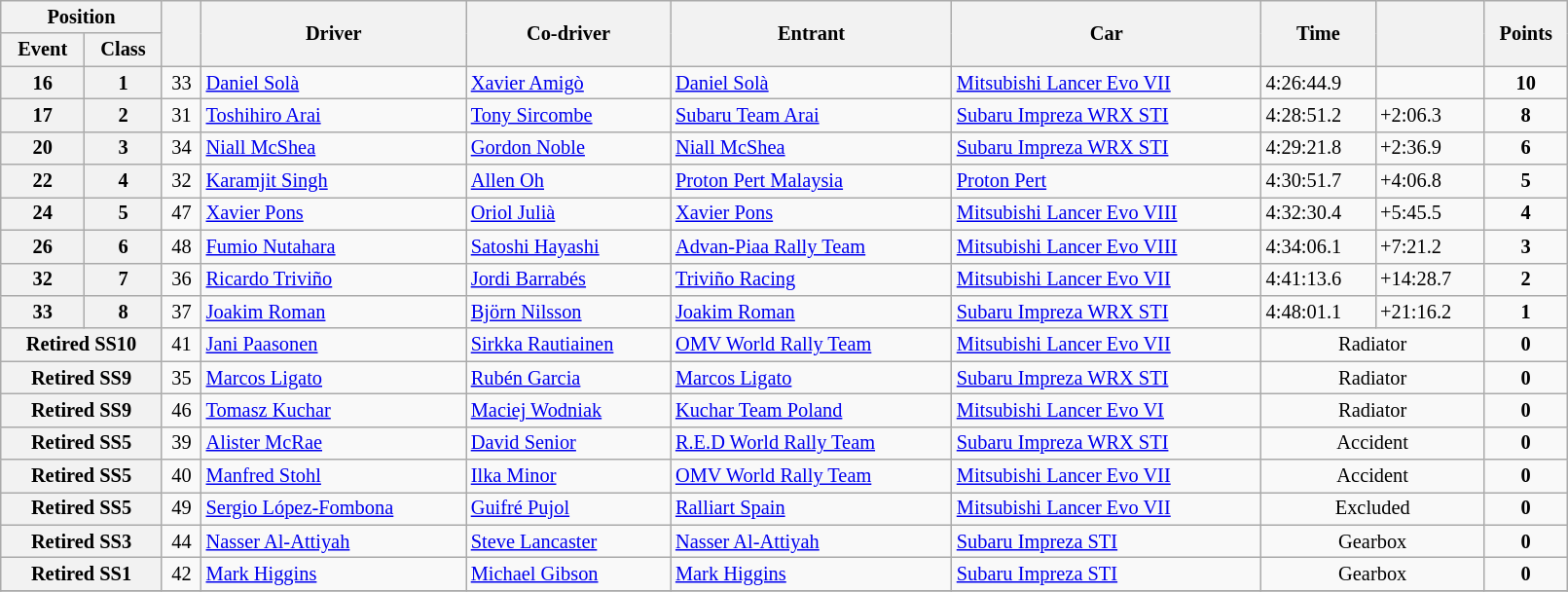<table class="wikitable" width=85% style="font-size: 85%;">
<tr>
<th colspan="2">Position</th>
<th rowspan="2"></th>
<th rowspan="2">Driver</th>
<th rowspan="2">Co-driver</th>
<th rowspan="2">Entrant</th>
<th rowspan="2">Car</th>
<th rowspan="2">Time</th>
<th rowspan="2"></th>
<th rowspan="2">Points</th>
</tr>
<tr>
<th>Event</th>
<th>Class</th>
</tr>
<tr>
<th>16</th>
<th>1</th>
<td align="center">33</td>
<td> <a href='#'>Daniel Solà</a></td>
<td> <a href='#'>Xavier Amigò</a></td>
<td> <a href='#'>Daniel Solà</a></td>
<td><a href='#'>Mitsubishi Lancer Evo VII</a></td>
<td>4:26:44.9</td>
<td></td>
<td align="center"><strong>10</strong></td>
</tr>
<tr>
<th>17</th>
<th>2</th>
<td align="center">31</td>
<td> <a href='#'>Toshihiro Arai</a></td>
<td> <a href='#'>Tony Sircombe</a></td>
<td> <a href='#'>Subaru Team Arai</a></td>
<td><a href='#'>Subaru Impreza WRX STI</a></td>
<td>4:28:51.2</td>
<td>+2:06.3</td>
<td align="center"><strong>8</strong></td>
</tr>
<tr>
<th>20</th>
<th>3</th>
<td align="center">34</td>
<td> <a href='#'>Niall McShea</a></td>
<td> <a href='#'>Gordon Noble</a></td>
<td> <a href='#'>Niall McShea</a></td>
<td><a href='#'>Subaru Impreza WRX STI</a></td>
<td>4:29:21.8</td>
<td>+2:36.9</td>
<td align="center"><strong>6</strong></td>
</tr>
<tr>
<th>22</th>
<th>4</th>
<td align="center">32</td>
<td> <a href='#'>Karamjit Singh</a></td>
<td> <a href='#'>Allen Oh</a></td>
<td> <a href='#'>Proton Pert Malaysia</a></td>
<td><a href='#'>Proton Pert</a></td>
<td>4:30:51.7</td>
<td>+4:06.8</td>
<td align="center"><strong>5</strong></td>
</tr>
<tr>
<th>24</th>
<th>5</th>
<td align="center">47</td>
<td> <a href='#'>Xavier Pons</a></td>
<td> <a href='#'>Oriol Julià</a></td>
<td> <a href='#'>Xavier Pons</a></td>
<td><a href='#'>Mitsubishi Lancer Evo VIII</a></td>
<td>4:32:30.4</td>
<td>+5:45.5</td>
<td align="center"><strong>4</strong></td>
</tr>
<tr>
<th>26</th>
<th>6</th>
<td align="center">48</td>
<td> <a href='#'>Fumio Nutahara</a></td>
<td> <a href='#'>Satoshi Hayashi</a></td>
<td> <a href='#'>Advan-Piaa Rally Team</a></td>
<td><a href='#'>Mitsubishi Lancer Evo VIII</a></td>
<td>4:34:06.1</td>
<td>+7:21.2</td>
<td align="center"><strong>3</strong></td>
</tr>
<tr>
<th>32</th>
<th>7</th>
<td align="center">36</td>
<td> <a href='#'>Ricardo Triviño</a></td>
<td> <a href='#'>Jordi Barrabés</a></td>
<td> <a href='#'>Triviño Racing</a></td>
<td><a href='#'>Mitsubishi Lancer Evo VII</a></td>
<td>4:41:13.6</td>
<td>+14:28.7</td>
<td align="center"><strong>2</strong></td>
</tr>
<tr>
<th>33</th>
<th>8</th>
<td align="center">37</td>
<td> <a href='#'>Joakim Roman</a></td>
<td> <a href='#'>Björn Nilsson</a></td>
<td> <a href='#'>Joakim Roman</a></td>
<td><a href='#'>Subaru Impreza WRX STI</a></td>
<td>4:48:01.1</td>
<td>+21:16.2</td>
<td align="center"><strong>1</strong></td>
</tr>
<tr>
<th colspan="2">Retired SS10</th>
<td align="center">41</td>
<td> <a href='#'>Jani Paasonen</a></td>
<td> <a href='#'>Sirkka Rautiainen</a></td>
<td> <a href='#'>OMV World Rally Team</a></td>
<td><a href='#'>Mitsubishi Lancer Evo VII</a></td>
<td align="center" colspan="2">Radiator</td>
<td align="center"><strong>0</strong></td>
</tr>
<tr>
<th colspan="2">Retired SS9</th>
<td align="center">35</td>
<td> <a href='#'>Marcos Ligato</a></td>
<td> <a href='#'>Rubén Garcia</a></td>
<td> <a href='#'>Marcos Ligato</a></td>
<td><a href='#'>Subaru Impreza WRX STI</a></td>
<td align="center" colspan="2">Radiator</td>
<td align="center"><strong>0</strong></td>
</tr>
<tr>
<th colspan="2">Retired SS9</th>
<td align="center">46</td>
<td> <a href='#'>Tomasz Kuchar</a></td>
<td> <a href='#'>Maciej Wodniak</a></td>
<td> <a href='#'>Kuchar Team Poland</a></td>
<td><a href='#'>Mitsubishi Lancer Evo VI</a></td>
<td align="center" colspan="2">Radiator</td>
<td align="center"><strong>0</strong></td>
</tr>
<tr>
<th colspan="2">Retired SS5</th>
<td align="center">39</td>
<td> <a href='#'>Alister McRae</a></td>
<td> <a href='#'>David Senior</a></td>
<td> <a href='#'>R.E.D World Rally Team</a></td>
<td><a href='#'>Subaru Impreza WRX STI</a></td>
<td align="center" colspan="2">Accident</td>
<td align="center"><strong>0</strong></td>
</tr>
<tr>
<th colspan="2">Retired SS5</th>
<td align="center">40</td>
<td> <a href='#'>Manfred Stohl</a></td>
<td> <a href='#'>Ilka Minor</a></td>
<td> <a href='#'>OMV World Rally Team</a></td>
<td><a href='#'>Mitsubishi Lancer Evo VII</a></td>
<td align="center" colspan="2">Accident</td>
<td align="center"><strong>0</strong></td>
</tr>
<tr>
<th colspan="2">Retired SS5</th>
<td align="center">49</td>
<td> <a href='#'>Sergio López-Fombona</a></td>
<td> <a href='#'>Guifré Pujol</a></td>
<td> <a href='#'>Ralliart Spain</a></td>
<td><a href='#'>Mitsubishi Lancer Evo VII</a></td>
<td align="center" colspan="2">Excluded</td>
<td align="center"><strong>0</strong></td>
</tr>
<tr>
<th colspan="2">Retired SS3</th>
<td align="center">44</td>
<td> <a href='#'>Nasser Al-Attiyah</a></td>
<td> <a href='#'>Steve Lancaster</a></td>
<td> <a href='#'>Nasser Al-Attiyah</a></td>
<td><a href='#'>Subaru Impreza STI</a></td>
<td align="center" colspan="2">Gearbox</td>
<td align="center"><strong>0</strong></td>
</tr>
<tr>
<th colspan="2">Retired SS1</th>
<td align="center">42</td>
<td> <a href='#'>Mark Higgins</a></td>
<td> <a href='#'>Michael Gibson</a></td>
<td> <a href='#'>Mark Higgins</a></td>
<td><a href='#'>Subaru Impreza STI</a></td>
<td align="center" colspan="2">Gearbox</td>
<td align="center"><strong>0</strong></td>
</tr>
<tr>
</tr>
</table>
